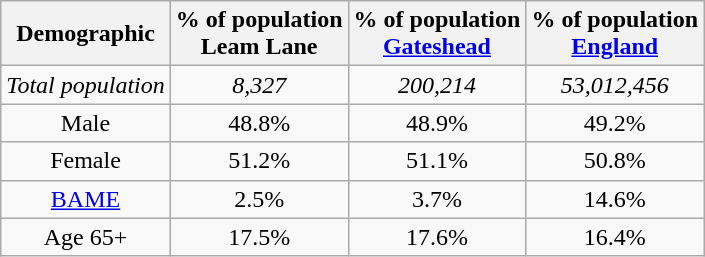<table class="wikitable sortable" style="text-align: center">
<tr>
<th>Demographic</th>
<th><strong>% of population</strong><br><strong>Leam Lane</strong></th>
<th>% of population<br><a href='#'>Gateshead</a></th>
<th><strong>% of population</strong><br><strong><a href='#'>England</a></strong></th>
</tr>
<tr>
<td><em>Total population</em></td>
<td><em>8,327</em></td>
<td><em>200,214</em></td>
<td><em>53,012,456</em></td>
</tr>
<tr>
<td>Male</td>
<td>48.8%</td>
<td>48.9%</td>
<td>49.2%</td>
</tr>
<tr>
<td>Female</td>
<td>51.2%</td>
<td>51.1%</td>
<td>50.8%</td>
</tr>
<tr>
<td><a href='#'>BAME</a></td>
<td>2.5%</td>
<td>3.7%</td>
<td>14.6%</td>
</tr>
<tr>
<td>Age 65+</td>
<td>17.5%</td>
<td>17.6%</td>
<td>16.4%</td>
</tr>
</table>
